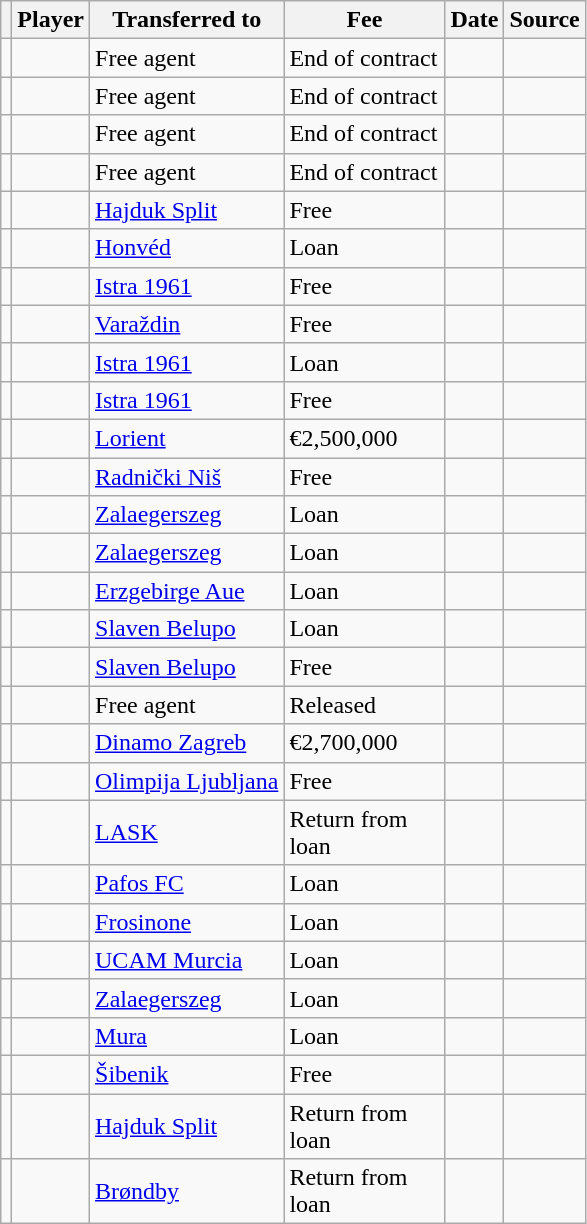<table class="wikitable plainrowheaders sortable">
<tr>
<th></th>
<th scope=col>Player</th>
<th>Transferred to</th>
<th !scope=col; style="width: 100px;">Fee</th>
<th scope=col>Date</th>
<th scope=col>Source</th>
</tr>
<tr>
<td align=center></td>
<td></td>
<td>Free agent</td>
<td>End of contract</td>
<td></td>
<td align=center></td>
</tr>
<tr>
<td align=center></td>
<td></td>
<td>Free agent</td>
<td>End of contract</td>
<td></td>
<td align=center></td>
</tr>
<tr>
<td align=center></td>
<td></td>
<td>Free agent</td>
<td>End of contract</td>
<td></td>
<td align=center></td>
</tr>
<tr>
<td align=center></td>
<td></td>
<td>Free agent</td>
<td>End of contract</td>
<td></td>
<td align=center></td>
</tr>
<tr>
<td align=center></td>
<td></td>
<td> <a href='#'>Hajduk Split</a></td>
<td>Free</td>
<td></td>
<td align=center></td>
</tr>
<tr>
<td align=center></td>
<td></td>
<td> <a href='#'>Honvéd</a></td>
<td>Loan</td>
<td></td>
<td align=center></td>
</tr>
<tr>
<td align=center></td>
<td></td>
<td> <a href='#'>Istra 1961</a></td>
<td>Free</td>
<td></td>
<td align=center></td>
</tr>
<tr>
<td align=center></td>
<td></td>
<td> <a href='#'>Varaždin</a></td>
<td>Free</td>
<td></td>
<td align=center></td>
</tr>
<tr>
<td align=center></td>
<td></td>
<td> <a href='#'>Istra 1961</a></td>
<td>Loan</td>
<td></td>
<td align=center></td>
</tr>
<tr>
<td align=center></td>
<td></td>
<td> <a href='#'>Istra 1961</a></td>
<td>Free</td>
<td></td>
<td align=center></td>
</tr>
<tr>
<td align=center></td>
<td></td>
<td> <a href='#'>Lorient</a></td>
<td>€2,500,000</td>
<td></td>
<td align=center></td>
</tr>
<tr>
<td align=center></td>
<td></td>
<td> <a href='#'>Radnički Niš</a></td>
<td>Free</td>
<td></td>
<td align=center></td>
</tr>
<tr>
<td align=center></td>
<td></td>
<td> <a href='#'>Zalaegerszeg</a></td>
<td>Loan</td>
<td></td>
<td align=center></td>
</tr>
<tr>
<td align=center></td>
<td></td>
<td> <a href='#'>Zalaegerszeg</a></td>
<td>Loan</td>
<td></td>
<td align=center></td>
</tr>
<tr>
<td align=center></td>
<td></td>
<td> <a href='#'>Erzgebirge Aue</a></td>
<td>Loan</td>
<td></td>
<td align=center></td>
</tr>
<tr>
<td align=center></td>
<td></td>
<td> <a href='#'>Slaven Belupo</a></td>
<td>Loan</td>
<td></td>
<td align=center></td>
</tr>
<tr>
<td align=center></td>
<td></td>
<td> <a href='#'>Slaven Belupo</a></td>
<td>Free</td>
<td></td>
<td align=center></td>
</tr>
<tr>
<td align=center></td>
<td></td>
<td>Free agent</td>
<td>Released</td>
<td></td>
<td align=center></td>
</tr>
<tr>
<td align=center></td>
<td></td>
<td> <a href='#'>Dinamo Zagreb</a></td>
<td>€2,700,000</td>
<td></td>
<td align=center></td>
</tr>
<tr>
<td align=center></td>
<td></td>
<td> <a href='#'>Olimpija Ljubljana</a></td>
<td>Free</td>
<td></td>
<td align=center></td>
</tr>
<tr>
<td align=center></td>
<td></td>
<td> <a href='#'>LASK</a></td>
<td>Return from loan</td>
<td></td>
<td></td>
</tr>
<tr>
<td align=center></td>
<td></td>
<td> <a href='#'>Pafos FC</a></td>
<td>Loan</td>
<td></td>
<td align=center></td>
</tr>
<tr>
<td align=center></td>
<td></td>
<td> <a href='#'>Frosinone</a></td>
<td>Loan</td>
<td></td>
<td align=center></td>
</tr>
<tr>
<td align=center></td>
<td></td>
<td> <a href='#'>UCAM Murcia</a></td>
<td>Loan</td>
<td></td>
<td align=center></td>
</tr>
<tr>
<td align=center></td>
<td></td>
<td> <a href='#'>Zalaegerszeg</a></td>
<td>Loan</td>
<td></td>
<td align=center></td>
</tr>
<tr>
<td align=center></td>
<td></td>
<td> <a href='#'>Mura</a></td>
<td>Loan</td>
<td></td>
<td align=center></td>
</tr>
<tr>
<td align=center></td>
<td></td>
<td> <a href='#'>Šibenik</a></td>
<td>Free</td>
<td></td>
<td align=center></td>
</tr>
<tr>
<td align=center></td>
<td></td>
<td> <a href='#'>Hajduk Split</a></td>
<td>Return from loan</td>
<td></td>
<td align=center></td>
</tr>
<tr>
<td align=center></td>
<td></td>
<td> <a href='#'>Brøndby</a></td>
<td>Return from loan</td>
<td></td>
<td align=center></td>
</tr>
</table>
